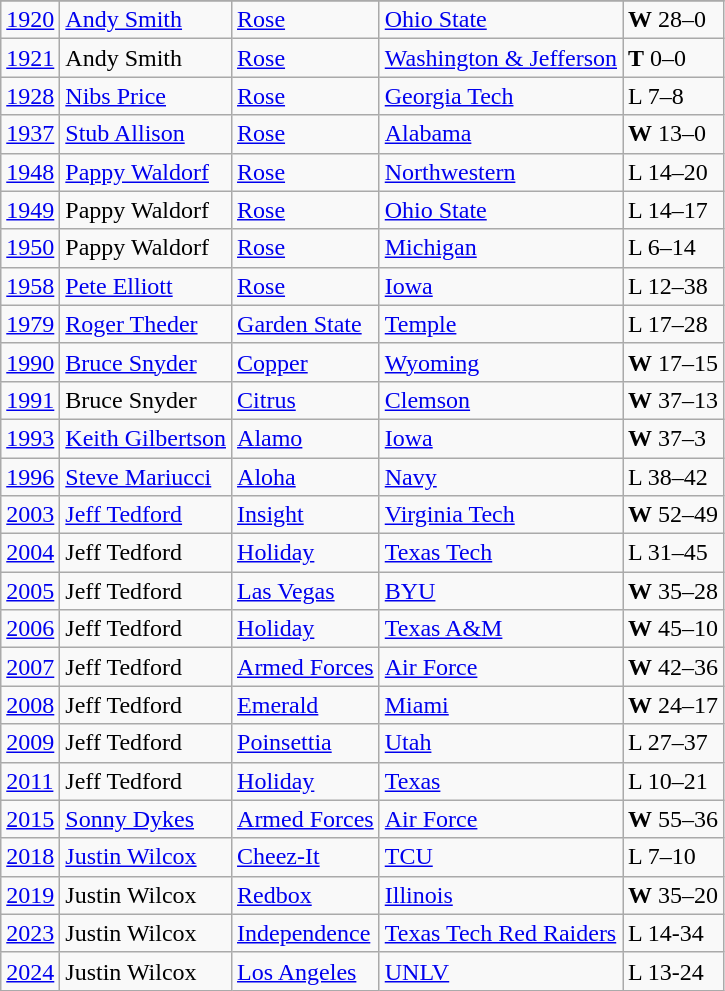<table class="wikitable">
<tr>
</tr>
<tr>
<td><a href='#'>1920</a></td>
<td><a href='#'>Andy Smith</a></td>
<td><a href='#'>Rose</a></td>
<td><a href='#'>Ohio State</a></td>
<td><strong>W</strong> 28–0</td>
</tr>
<tr>
<td><a href='#'>1921</a></td>
<td>Andy Smith</td>
<td><a href='#'>Rose</a></td>
<td><a href='#'>Washington & Jefferson</a></td>
<td><strong>T</strong> 0–0</td>
</tr>
<tr>
<td><a href='#'>1928</a></td>
<td><a href='#'>Nibs Price</a></td>
<td><a href='#'>Rose</a></td>
<td><a href='#'>Georgia Tech</a></td>
<td>L 7–8</td>
</tr>
<tr>
<td><a href='#'>1937</a></td>
<td><a href='#'>Stub Allison</a></td>
<td><a href='#'>Rose</a></td>
<td><a href='#'>Alabama</a></td>
<td><strong>W</strong> 13–0</td>
</tr>
<tr>
<td><a href='#'>1948</a></td>
<td><a href='#'>Pappy Waldorf</a></td>
<td><a href='#'>Rose</a></td>
<td><a href='#'>Northwestern</a></td>
<td>L 14–20</td>
</tr>
<tr>
<td><a href='#'>1949</a></td>
<td>Pappy Waldorf</td>
<td><a href='#'>Rose</a></td>
<td><a href='#'>Ohio State</a></td>
<td>L 14–17</td>
</tr>
<tr>
<td><a href='#'>1950</a></td>
<td>Pappy Waldorf</td>
<td><a href='#'>Rose</a></td>
<td><a href='#'>Michigan</a></td>
<td>L 6–14</td>
</tr>
<tr>
<td><a href='#'>1958</a></td>
<td><a href='#'>Pete Elliott</a></td>
<td><a href='#'>Rose</a></td>
<td><a href='#'>Iowa</a></td>
<td>L 12–38</td>
</tr>
<tr>
<td><a href='#'>1979</a></td>
<td><a href='#'>Roger Theder</a></td>
<td><a href='#'>Garden State</a></td>
<td><a href='#'>Temple</a></td>
<td>L 17–28</td>
</tr>
<tr>
<td><a href='#'>1990</a></td>
<td><a href='#'>Bruce Snyder</a></td>
<td><a href='#'>Copper</a></td>
<td><a href='#'>Wyoming</a></td>
<td><strong>W</strong> 17–15</td>
</tr>
<tr>
<td><a href='#'>1991</a></td>
<td>Bruce Snyder</td>
<td><a href='#'>Citrus</a></td>
<td><a href='#'>Clemson</a></td>
<td><strong>W</strong> 37–13</td>
</tr>
<tr>
<td><a href='#'>1993</a></td>
<td><a href='#'>Keith Gilbertson</a></td>
<td><a href='#'>Alamo</a></td>
<td><a href='#'>Iowa</a></td>
<td><strong>W</strong> 37–3</td>
</tr>
<tr>
<td><a href='#'>1996</a></td>
<td><a href='#'>Steve Mariucci</a></td>
<td><a href='#'>Aloha</a></td>
<td><a href='#'>Navy</a></td>
<td>L 38–42</td>
</tr>
<tr>
<td><a href='#'>2003</a></td>
<td><a href='#'>Jeff Tedford</a></td>
<td><a href='#'>Insight</a></td>
<td><a href='#'>Virginia Tech</a></td>
<td><strong>W</strong> 52–49</td>
</tr>
<tr>
<td><a href='#'>2004</a></td>
<td>Jeff Tedford</td>
<td><a href='#'>Holiday</a></td>
<td><a href='#'>Texas Tech</a></td>
<td>L 31–45</td>
</tr>
<tr>
<td><a href='#'>2005</a></td>
<td>Jeff Tedford</td>
<td><a href='#'>Las Vegas</a></td>
<td><a href='#'>BYU</a></td>
<td><strong>W</strong> 35–28</td>
</tr>
<tr>
<td><a href='#'>2006</a></td>
<td>Jeff Tedford</td>
<td><a href='#'>Holiday</a></td>
<td><a href='#'>Texas A&M</a></td>
<td><strong>W</strong> 45–10</td>
</tr>
<tr>
<td><a href='#'>2007</a></td>
<td>Jeff Tedford</td>
<td><a href='#'>Armed Forces</a></td>
<td><a href='#'>Air Force</a></td>
<td><strong>W</strong> 42–36</td>
</tr>
<tr>
<td><a href='#'>2008</a></td>
<td>Jeff Tedford</td>
<td><a href='#'>Emerald</a></td>
<td><a href='#'>Miami</a></td>
<td><strong>W</strong> 24–17</td>
</tr>
<tr>
<td><a href='#'>2009</a></td>
<td>Jeff Tedford</td>
<td><a href='#'>Poinsettia</a></td>
<td><a href='#'>Utah</a></td>
<td>L 27–37</td>
</tr>
<tr>
<td><a href='#'>2011</a></td>
<td>Jeff Tedford</td>
<td><a href='#'>Holiday</a></td>
<td><a href='#'>Texas</a></td>
<td>L 10–21</td>
</tr>
<tr>
<td><a href='#'>2015</a></td>
<td><a href='#'>Sonny Dykes</a></td>
<td><a href='#'>Armed Forces</a></td>
<td><a href='#'>Air Force</a></td>
<td><strong>W</strong>  55–36</td>
</tr>
<tr>
<td><a href='#'>2018</a></td>
<td><a href='#'>Justin Wilcox</a></td>
<td><a href='#'>Cheez-It</a></td>
<td><a href='#'>TCU</a></td>
<td>L 7–10</td>
</tr>
<tr>
<td><a href='#'>2019</a></td>
<td>Justin Wilcox</td>
<td><a href='#'>Redbox</a></td>
<td><a href='#'>Illinois</a></td>
<td><strong>W</strong>  35–20</td>
</tr>
<tr>
<td><a href='#'>2023</a></td>
<td>Justin Wilcox</td>
<td><a href='#'>Independence</a></td>
<td><a href='#'>Texas Tech Red Raiders</a></td>
<td>L  14-34</td>
</tr>
<tr>
<td><a href='#'>2024</a></td>
<td>Justin Wilcox</td>
<td><a href='#'>Los Angeles</a></td>
<td><a href='#'>UNLV</a></td>
<td>L  13-24</td>
</tr>
</table>
